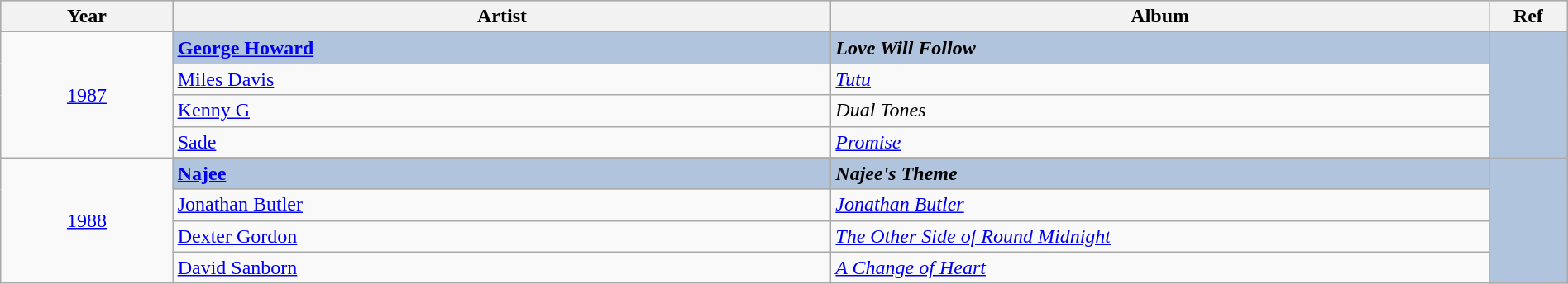<table class="wikitable" style="width:100%;">
<tr style="background:#bebebe;">
<th style="width:11%;">Year</th>
<th style="width:42%;">Artist</th>
<th style="width:42%;">Album</th>
<th style="width:5%;">Ref</th>
</tr>
<tr>
<td rowspan="5" align="center"><a href='#'>1987</a></td>
</tr>
<tr style="background:#B0C4DE">
<td><strong><a href='#'>George Howard</a></strong></td>
<td><strong><em>Love Will Follow</em></strong></td>
<td rowspan="5" align="center"></td>
</tr>
<tr>
<td><a href='#'>Miles Davis</a></td>
<td><em><a href='#'>Tutu</a></em></td>
</tr>
<tr>
<td><a href='#'>Kenny G</a></td>
<td><em>Dual Tones</em></td>
</tr>
<tr>
<td><a href='#'>Sade</a></td>
<td><em><a href='#'>Promise</a></em></td>
</tr>
<tr>
<td rowspan="5" align="center"><a href='#'>1988</a></td>
</tr>
<tr style="background:#B0C4DE">
<td><strong><a href='#'>Najee</a></strong></td>
<td><strong><em>Najee's Theme</em></strong></td>
<td rowspan="5" align="center"></td>
</tr>
<tr>
<td><a href='#'>Jonathan Butler</a></td>
<td><em><a href='#'>Jonathan Butler</a></em></td>
</tr>
<tr>
<td><a href='#'>Dexter Gordon</a></td>
<td><em><a href='#'>The Other Side of Round Midnight</a></em></td>
</tr>
<tr>
<td><a href='#'>David Sanborn</a></td>
<td><em><a href='#'>A Change of Heart</a></em></td>
</tr>
</table>
